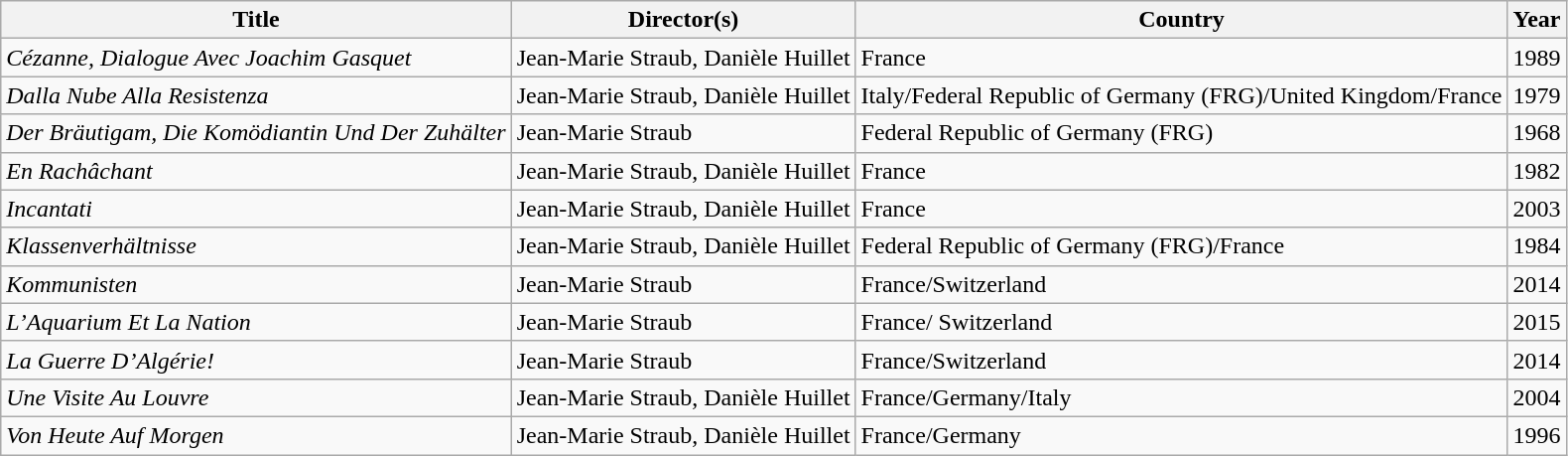<table class="wikitable sortable">
<tr>
<th>Title</th>
<th>Director(s)</th>
<th>Country</th>
<th>Year</th>
</tr>
<tr>
<td><em>Cézanne, Dialogue Avec Joachim Gasquet</em></td>
<td>Jean-Marie Straub, Danièle Huillet</td>
<td>France</td>
<td>1989</td>
</tr>
<tr>
<td><em>Dalla Nube Alla Resistenza</em></td>
<td>Jean-Marie Straub, Danièle Huillet</td>
<td>Italy/Federal Republic of Germany (FRG)/United Kingdom/France</td>
<td>1979</td>
</tr>
<tr>
<td><em>Der Bräutigam, Die Komödiantin Und Der Zuhälter</em></td>
<td>Jean-Marie Straub</td>
<td>Federal Republic of Germany (FRG)</td>
<td>1968</td>
</tr>
<tr>
<td><em>En Rachâchant</em></td>
<td>Jean-Marie Straub, Danièle Huillet</td>
<td>France</td>
<td>1982</td>
</tr>
<tr>
<td><em>Incantati</em></td>
<td>Jean-Marie Straub, Danièle Huillet</td>
<td>France</td>
<td>2003</td>
</tr>
<tr>
<td><em>Klassenverhältnisse</em></td>
<td>Jean-Marie Straub, Danièle Huillet</td>
<td>Federal Republic of Germany (FRG)/France</td>
<td>1984</td>
</tr>
<tr>
<td><em>Kommunisten</em></td>
<td>Jean-Marie Straub</td>
<td>France/Switzerland</td>
<td>2014</td>
</tr>
<tr>
<td><em>L’Aquarium Et La Nation</em></td>
<td>Jean-Marie Straub</td>
<td>France/ Switzerland</td>
<td>2015</td>
</tr>
<tr>
<td><em>La Guerre D’Algérie!</em></td>
<td>Jean-Marie Straub</td>
<td>France/Switzerland</td>
<td>2014</td>
</tr>
<tr>
<td><em>Une Visite Au Louvre</em></td>
<td>Jean-Marie Straub, Danièle Huillet</td>
<td>France/Germany/Italy</td>
<td>2004</td>
</tr>
<tr>
<td><em>Von Heute Auf Morgen</em></td>
<td>Jean-Marie Straub, Danièle Huillet</td>
<td>France/Germany</td>
<td>1996</td>
</tr>
</table>
